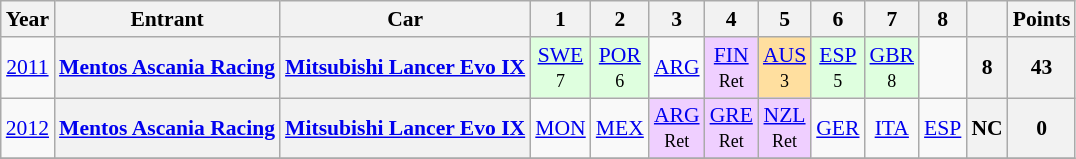<table class="wikitable" border="1" style="text-align:center; font-size:90%;">
<tr>
<th>Year</th>
<th>Entrant</th>
<th>Car</th>
<th>1</th>
<th>2</th>
<th>3</th>
<th>4</th>
<th>5</th>
<th>6</th>
<th>7</th>
<th>8</th>
<th></th>
<th>Points</th>
</tr>
<tr>
<td><a href='#'>2011</a></td>
<th><a href='#'>Mentos Ascania Racing</a></th>
<th><a href='#'>Mitsubishi Lancer Evo IX</a></th>
<td style="background:#DFFFDF;"><a href='#'>SWE</a><br><small>7</small></td>
<td style="background:#DFFFDF;"><a href='#'>POR</a><br><small>6</small></td>
<td><a href='#'>ARG</a></td>
<td style="background:#EFCFFF;"><a href='#'>FIN</a><br><small>Ret</small></td>
<td style="background:#FFDF9F;"><a href='#'>AUS</a><br><small>3</small></td>
<td style="background:#DFFFDF;"><a href='#'>ESP</a><br><small>5</small></td>
<td style="background:#DFFFDF;"><a href='#'>GBR</a><br><small>8</small></td>
<td></td>
<th>8</th>
<th>43</th>
</tr>
<tr>
<td><a href='#'>2012</a></td>
<th><a href='#'>Mentos Ascania Racing</a></th>
<th><a href='#'>Mitsubishi Lancer Evo IX</a></th>
<td><a href='#'>MON</a></td>
<td><a href='#'>MEX</a></td>
<td style="background:#EFCFFF;"><a href='#'>ARG</a><br><small>Ret</small></td>
<td style="background:#EFCFFF;"><a href='#'>GRE</a><br><small>Ret</small></td>
<td style="background:#EFCFFF;"><a href='#'>NZL</a><br><small>Ret</small></td>
<td><a href='#'>GER</a></td>
<td><a href='#'>ITA</a></td>
<td><a href='#'>ESP</a></td>
<th>NC</th>
<th>0</th>
</tr>
<tr>
</tr>
</table>
